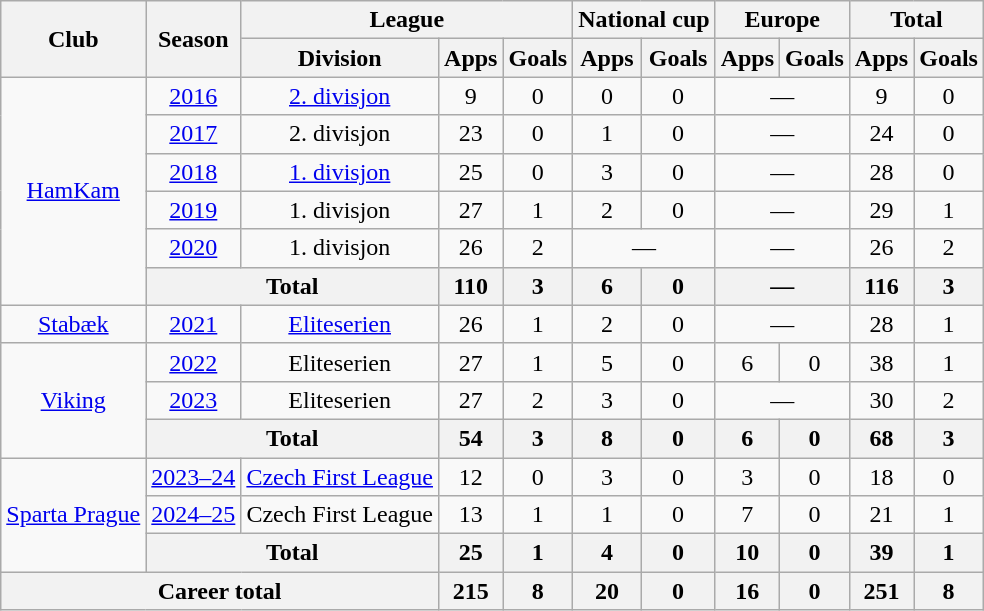<table class="wikitable" style="text-align: center;">
<tr>
<th rowspan="2">Club</th>
<th rowspan="2">Season</th>
<th colspan="3">League</th>
<th colspan="2">National cup</th>
<th colspan="2">Europe</th>
<th colspan="2">Total</th>
</tr>
<tr>
<th>Division</th>
<th>Apps</th>
<th>Goals</th>
<th>Apps</th>
<th>Goals</th>
<th>Apps</th>
<th>Goals</th>
<th>Apps</th>
<th>Goals</th>
</tr>
<tr>
<td rowspan="6"><a href='#'>HamKam</a></td>
<td><a href='#'>2016</a></td>
<td><a href='#'>2. divisjon</a></td>
<td>9</td>
<td>0</td>
<td>0</td>
<td>0</td>
<td colspan="2">—</td>
<td>9</td>
<td>0</td>
</tr>
<tr>
<td><a href='#'>2017</a></td>
<td>2. divisjon</td>
<td>23</td>
<td>0</td>
<td>1</td>
<td>0</td>
<td colspan="2">—</td>
<td>24</td>
<td>0</td>
</tr>
<tr>
<td><a href='#'>2018</a></td>
<td><a href='#'>1. divisjon</a></td>
<td>25</td>
<td>0</td>
<td>3</td>
<td>0</td>
<td colspan="2">—</td>
<td>28</td>
<td>0</td>
</tr>
<tr>
<td><a href='#'>2019</a></td>
<td>1. divisjon</td>
<td>27</td>
<td>1</td>
<td>2</td>
<td>0</td>
<td colspan="2">—</td>
<td>29</td>
<td>1</td>
</tr>
<tr>
<td><a href='#'>2020</a></td>
<td>1. divisjon</td>
<td>26</td>
<td>2</td>
<td colspan="2">—</td>
<td colspan="2">—</td>
<td>26</td>
<td>2</td>
</tr>
<tr>
<th colspan="2">Total</th>
<th>110</th>
<th>3</th>
<th>6</th>
<th>0</th>
<th colspan="2">—</th>
<th>116</th>
<th>3</th>
</tr>
<tr>
<td><a href='#'>Stabæk</a></td>
<td><a href='#'>2021</a></td>
<td><a href='#'>Eliteserien</a></td>
<td>26</td>
<td>1</td>
<td>2</td>
<td>0</td>
<td colspan="2">—</td>
<td>28</td>
<td>1</td>
</tr>
<tr>
<td rowspan="3"><a href='#'>Viking</a></td>
<td><a href='#'>2022</a></td>
<td>Eliteserien</td>
<td>27</td>
<td>1</td>
<td>5</td>
<td>0</td>
<td>6</td>
<td>0</td>
<td>38</td>
<td>1</td>
</tr>
<tr>
<td><a href='#'>2023</a></td>
<td>Eliteserien</td>
<td>27</td>
<td>2</td>
<td>3</td>
<td>0</td>
<td colspan="2">—</td>
<td>30</td>
<td>2</td>
</tr>
<tr>
<th colspan="2">Total</th>
<th>54</th>
<th>3</th>
<th>8</th>
<th>0</th>
<th>6</th>
<th>0</th>
<th>68</th>
<th>3</th>
</tr>
<tr>
<td rowspan="3"><a href='#'>Sparta Prague</a></td>
<td><a href='#'>2023–24</a></td>
<td><a href='#'>Czech First League</a></td>
<td>12</td>
<td>0</td>
<td>3</td>
<td>0</td>
<td>3</td>
<td>0</td>
<td>18</td>
<td>0</td>
</tr>
<tr>
<td><a href='#'>2024–25</a></td>
<td>Czech First League</td>
<td>13</td>
<td>1</td>
<td>1</td>
<td>0</td>
<td>7</td>
<td>0</td>
<td>21</td>
<td>1</td>
</tr>
<tr>
<th colspan="2">Total</th>
<th>25</th>
<th>1</th>
<th>4</th>
<th>0</th>
<th>10</th>
<th>0</th>
<th>39</th>
<th>1</th>
</tr>
<tr>
<th colspan="3">Career total</th>
<th>215</th>
<th>8</th>
<th>20</th>
<th>0</th>
<th>16</th>
<th>0</th>
<th>251</th>
<th>8</th>
</tr>
</table>
